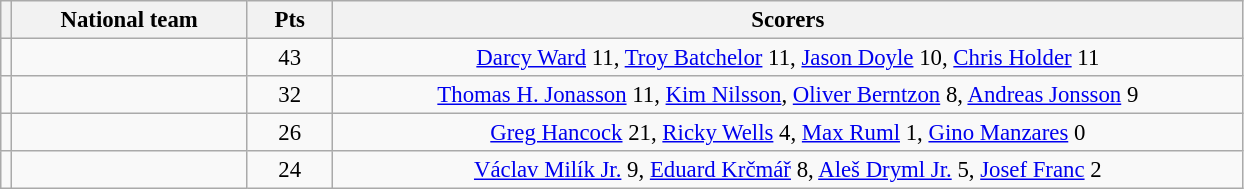<table class=wikitable style="font-size: 95%">
<tr>
<th></th>
<th width=150>National team</th>
<th width=50>Pts</th>
<th width=600>Scorers</th>
</tr>
<tr align=center >
<td></td>
<td align=left></td>
<td>43</td>
<td><a href='#'>Darcy Ward</a> 11, <a href='#'>Troy Batchelor</a> 11, <a href='#'>Jason Doyle</a> 10, <a href='#'>Chris Holder</a> 11</td>
</tr>
<tr align=center>
<td></td>
<td align=left></td>
<td>32</td>
<td><a href='#'>Thomas H. Jonasson</a> 11, <a href='#'>Kim Nilsson</a>, <a href='#'>Oliver Berntzon</a> 8, <a href='#'>Andreas Jonsson</a> 9</td>
</tr>
<tr align=center>
<td></td>
<td align=left></td>
<td>26</td>
<td><a href='#'>Greg Hancock</a> 21, <a href='#'>Ricky Wells</a> 4, <a href='#'>Max Ruml</a> 1, <a href='#'>Gino Manzares</a> 0</td>
</tr>
<tr align=center>
<td></td>
<td align=left></td>
<td>24</td>
<td><a href='#'>Václav Milík Jr.</a> 9, <a href='#'>Eduard Krčmář</a> 8,  <a href='#'>Aleš Dryml Jr.</a> 5, <a href='#'>Josef Franc</a> 2</td>
</tr>
</table>
